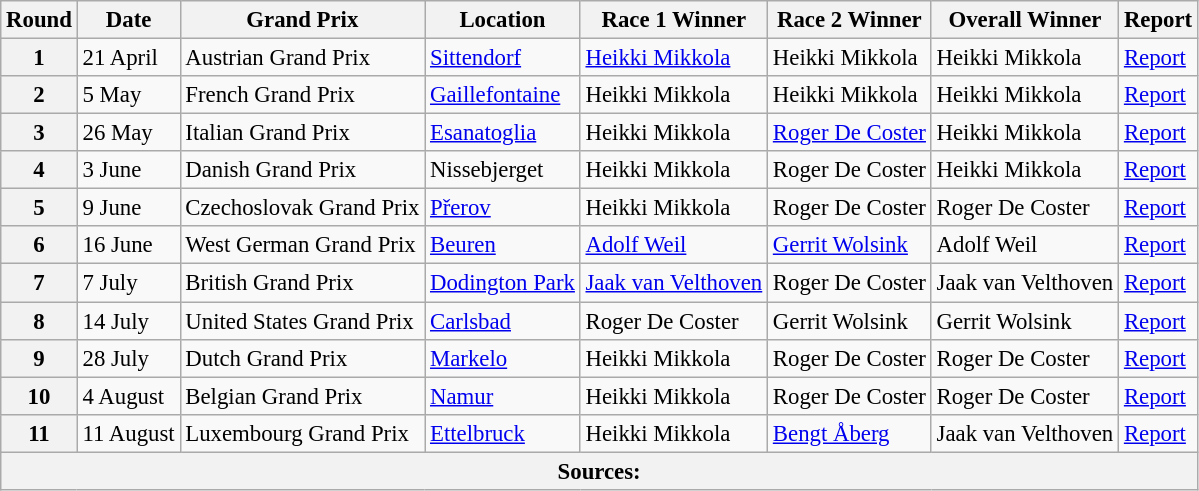<table class="wikitable" style="font-size: 95%;">
<tr>
<th align=center>Round</th>
<th align=center>Date</th>
<th align=center>Grand Prix</th>
<th align=center>Location</th>
<th align=center>Race 1 Winner</th>
<th align=center>Race 2 Winner</th>
<th align=center>Overall Winner</th>
<th align=center>Report</th>
</tr>
<tr>
<th>1</th>
<td>21 April</td>
<td> Austrian Grand Prix</td>
<td><a href='#'>Sittendorf</a></td>
<td> <a href='#'>Heikki Mikkola</a></td>
<td> Heikki Mikkola</td>
<td> Heikki Mikkola</td>
<td><a href='#'>Report</a></td>
</tr>
<tr>
<th>2</th>
<td>5 May</td>
<td> French Grand Prix</td>
<td><a href='#'>Gaillefontaine</a></td>
<td> Heikki Mikkola</td>
<td> Heikki Mikkola</td>
<td> Heikki Mikkola</td>
<td><a href='#'>Report</a></td>
</tr>
<tr>
<th>3</th>
<td>26 May</td>
<td> Italian Grand Prix</td>
<td><a href='#'>Esanatoglia</a></td>
<td> Heikki Mikkola</td>
<td> <a href='#'>Roger De Coster</a></td>
<td> Heikki Mikkola</td>
<td><a href='#'>Report</a></td>
</tr>
<tr>
<th>4</th>
<td>3 June</td>
<td> Danish Grand Prix</td>
<td>Nissebjerget</td>
<td> Heikki Mikkola</td>
<td> Roger De Coster</td>
<td> Heikki Mikkola</td>
<td><a href='#'>Report</a></td>
</tr>
<tr>
<th>5</th>
<td>9 June</td>
<td> Czechoslovak Grand Prix</td>
<td><a href='#'>Přerov</a></td>
<td> Heikki Mikkola</td>
<td> Roger De Coster</td>
<td> Roger De Coster</td>
<td><a href='#'>Report</a></td>
</tr>
<tr>
<th>6</th>
<td>16 June</td>
<td> West German Grand Prix</td>
<td><a href='#'>Beuren</a></td>
<td> <a href='#'>Adolf Weil</a></td>
<td> <a href='#'>Gerrit Wolsink</a></td>
<td> Adolf Weil</td>
<td><a href='#'>Report</a></td>
</tr>
<tr>
<th>7</th>
<td>7 July</td>
<td> British Grand Prix</td>
<td><a href='#'>Dodington Park</a></td>
<td> <a href='#'>Jaak van Velthoven</a></td>
<td> Roger De Coster</td>
<td> Jaak van Velthoven</td>
<td><a href='#'>Report</a></td>
</tr>
<tr>
<th>8</th>
<td>14 July</td>
<td> United States Grand Prix</td>
<td><a href='#'>Carlsbad</a></td>
<td> Roger De Coster</td>
<td> Gerrit Wolsink</td>
<td> Gerrit Wolsink</td>
<td><a href='#'>Report</a></td>
</tr>
<tr>
<th>9</th>
<td>28 July</td>
<td> Dutch Grand Prix</td>
<td><a href='#'>Markelo</a></td>
<td> Heikki Mikkola</td>
<td> Roger De Coster</td>
<td> Roger De Coster</td>
<td><a href='#'>Report</a></td>
</tr>
<tr>
<th>10</th>
<td>4 August</td>
<td> Belgian Grand Prix</td>
<td><a href='#'>Namur</a></td>
<td> Heikki Mikkola</td>
<td> Roger De Coster</td>
<td> Roger De Coster</td>
<td><a href='#'>Report</a></td>
</tr>
<tr>
<th>11</th>
<td>11 August</td>
<td> Luxembourg Grand Prix</td>
<td><a href='#'>Ettelbruck</a></td>
<td> Heikki Mikkola</td>
<td> <a href='#'>Bengt Åberg</a></td>
<td> Jaak van Velthoven</td>
<td><a href='#'>Report</a></td>
</tr>
<tr>
<th colspan=8>Sources:</th>
</tr>
</table>
